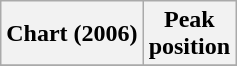<table class="wikitable plainrowheaders">
<tr>
<th scope="col">Chart (2006)</th>
<th scope="col">Peak<br>position</th>
</tr>
<tr>
</tr>
</table>
